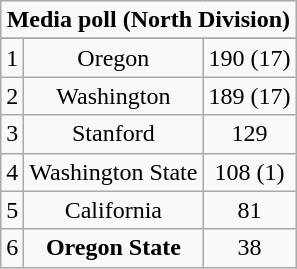<table class="wikitable" style="display: inline-table;">
<tr>
<td align="center" Colspan="3"><strong>Media poll (North Division)</strong></td>
</tr>
<tr align="center">
</tr>
<tr align="center">
<td>1</td>
<td>Oregon</td>
<td>190 (17)</td>
</tr>
<tr align="center">
<td>2</td>
<td>Washington</td>
<td>189 (17)</td>
</tr>
<tr align="center">
<td>3</td>
<td>Stanford</td>
<td>129</td>
</tr>
<tr align="center">
<td>4</td>
<td>Washington State</td>
<td>108 (1)</td>
</tr>
<tr align="center">
<td>5</td>
<td>California</td>
<td>81</td>
</tr>
<tr align="center">
<td>6</td>
<td><strong>Oregon State</strong></td>
<td>38</td>
</tr>
</table>
